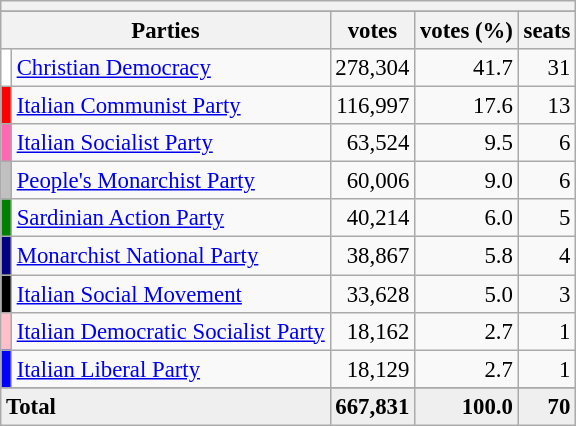<table class="wikitable" style="font-size:95%">
<tr>
<th colspan=5></th>
</tr>
<tr>
</tr>
<tr bgcolor="EFEFEF">
<th Colspan=2>Parties</th>
<th>votes</th>
<th>votes (%)</th>
<th>seats</th>
</tr>
<tr>
<td bgcolor=White></td>
<td><a href='#'>Christian Democracy</a></td>
<td align=right>278,304</td>
<td align=right>41.7</td>
<td align=right>31</td>
</tr>
<tr>
<td bgcolor=Red></td>
<td><a href='#'>Italian Communist Party</a></td>
<td align=right>116,997</td>
<td align=right>17.6</td>
<td align=right>13</td>
</tr>
<tr>
<td bgcolor=Hotpink></td>
<td><a href='#'>Italian Socialist Party</a></td>
<td align=right>63,524</td>
<td align=right>9.5</td>
<td align=right>6</td>
</tr>
<tr>
<td bgcolor=Silver></td>
<td><a href='#'>People's Monarchist Party</a></td>
<td align=right>60,006</td>
<td align=right>9.0</td>
<td align=right>6</td>
</tr>
<tr>
<td bgcolor=Green></td>
<td><a href='#'>Sardinian Action Party</a></td>
<td align=right>40,214</td>
<td align=right>6.0</td>
<td align=right>5</td>
</tr>
<tr>
<td bgcolor=Navy></td>
<td><a href='#'>Monarchist National Party</a></td>
<td align=right>38,867</td>
<td align=right>5.8</td>
<td align=right>4</td>
</tr>
<tr>
<td bgcolor=Black></td>
<td><a href='#'>Italian Social Movement</a></td>
<td align=right>33,628</td>
<td align=right>5.0</td>
<td align=right>3</td>
</tr>
<tr>
<td bgcolor=Pink></td>
<td><a href='#'>Italian Democratic Socialist Party</a></td>
<td align=right>18,162</td>
<td align=right>2.7</td>
<td align=right>1</td>
</tr>
<tr>
<td bgcolor=Blue></td>
<td><a href='#'>Italian Liberal Party</a></td>
<td align=right>18,129</td>
<td align=right>2.7</td>
<td align=right>1</td>
</tr>
<tr>
</tr>
<tr bgcolor="EFEFEF">
<td colspan=2><strong>Total</strong></td>
<td align=right><strong>667,831</strong></td>
<td align=right><strong>100.0</strong></td>
<td align=right><strong>70</strong></td>
</tr>
</table>
